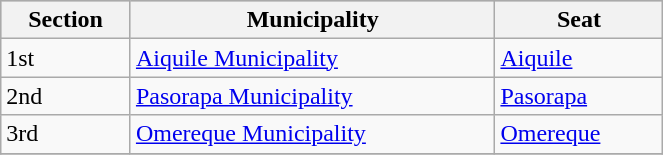<table class="wikitable" border="1" style="width:35%;" border="1">
<tr bgcolor=silver>
<th><strong>Section</strong></th>
<th><strong>Municipality</strong></th>
<th><strong>Seat</strong></th>
</tr>
<tr>
<td>1st</td>
<td><a href='#'>Aiquile Municipality</a></td>
<td><a href='#'>Aiquile</a></td>
</tr>
<tr>
<td>2nd</td>
<td><a href='#'>Pasorapa Municipality</a></td>
<td><a href='#'>Pasorapa</a></td>
</tr>
<tr>
<td>3rd</td>
<td><a href='#'>Omereque Municipality</a></td>
<td><a href='#'>Omereque</a></td>
</tr>
<tr>
</tr>
</table>
